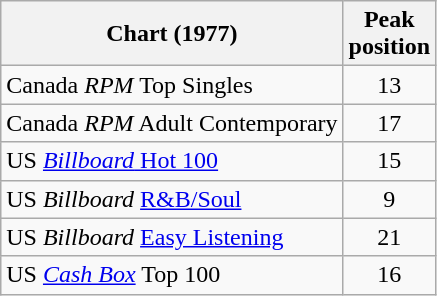<table class="wikitable sortable">
<tr>
<th>Chart (1977)</th>
<th>Peak<br>position</th>
</tr>
<tr>
<td>Canada <em>RPM</em> Top Singles</td>
<td style="text-align:center;">13</td>
</tr>
<tr>
<td>Canada <em>RPM</em> Adult Contemporary</td>
<td style="text-align:center;">17</td>
</tr>
<tr>
<td>US <a href='#'><em>Billboard</em> Hot 100</a></td>
<td style="text-align:center;">15</td>
</tr>
<tr>
<td>US <em>Billboard</em> <a href='#'>R&B/Soul</a></td>
<td style="text-align:center;">9</td>
</tr>
<tr>
<td>US <em>Billboard</em> <a href='#'>Easy Listening</a></td>
<td style="text-align:center;">21</td>
</tr>
<tr>
<td>US <a href='#'><em>Cash Box</em></a> Top 100</td>
<td align="center">16</td>
</tr>
</table>
